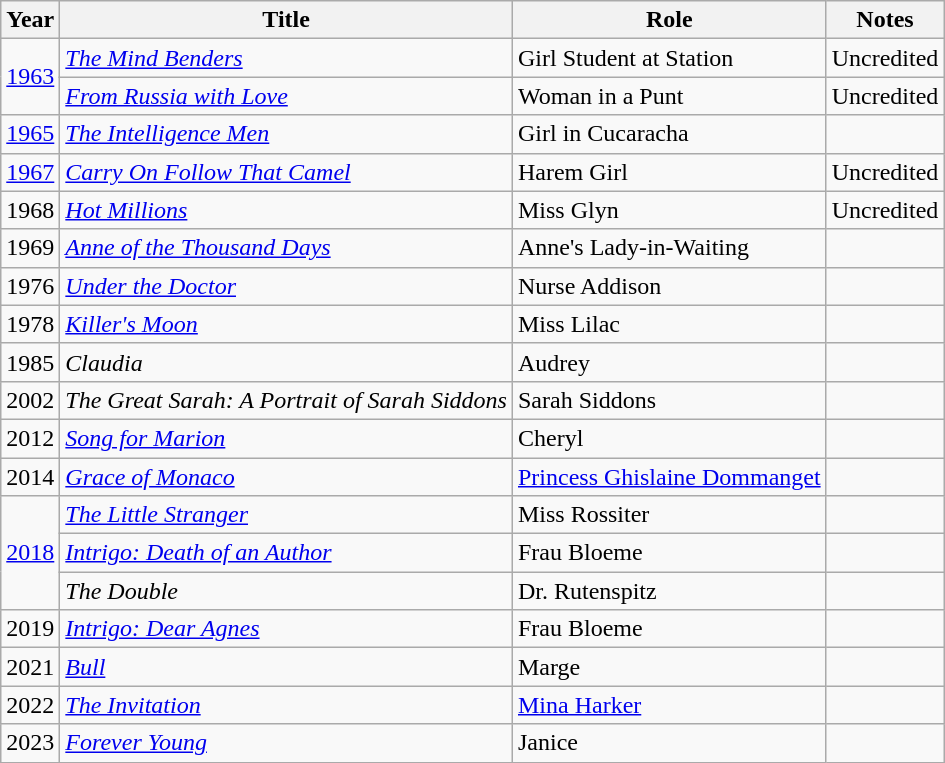<table class="wikitable sortable">
<tr>
<th>Year</th>
<th>Title</th>
<th>Role</th>
<th>Notes</th>
</tr>
<tr>
<td rowspan=2><a href='#'>1963</a></td>
<td><em><a href='#'>The Mind Benders</a></em></td>
<td>Girl Student at Station</td>
<td>Uncredited</td>
</tr>
<tr>
<td><em><a href='#'>From Russia with Love</a></em></td>
<td>Woman in a Punt</td>
<td>Uncredited</td>
</tr>
<tr>
<td><a href='#'>1965</a></td>
<td><em><a href='#'>The Intelligence Men</a></em></td>
<td>Girl in Cucaracha</td>
<td></td>
</tr>
<tr>
<td><a href='#'>1967</a></td>
<td><em><a href='#'>Carry On Follow That Camel</a></em></td>
<td>Harem Girl</td>
<td>Uncredited</td>
</tr>
<tr>
<td>1968</td>
<td><em><a href='#'>Hot Millions</a></em></td>
<td>Miss Glyn</td>
<td>Uncredited</td>
</tr>
<tr>
<td>1969</td>
<td><em><a href='#'>Anne of the Thousand Days</a></em></td>
<td>Anne's Lady-in-Waiting</td>
<td></td>
</tr>
<tr>
<td>1976</td>
<td><em><a href='#'>Under the Doctor</a></em></td>
<td>Nurse Addison</td>
<td></td>
</tr>
<tr>
<td>1978</td>
<td><em><a href='#'>Killer's Moon</a></em></td>
<td>Miss Lilac</td>
<td></td>
</tr>
<tr>
<td>1985</td>
<td><em>Claudia</em></td>
<td>Audrey</td>
<td></td>
</tr>
<tr>
<td>2002</td>
<td><em>The Great Sarah: A Portrait of Sarah Siddons</em></td>
<td>Sarah Siddons</td>
<td></td>
</tr>
<tr>
<td>2012</td>
<td><em><a href='#'>Song for Marion</a></em></td>
<td>Cheryl</td>
<td></td>
</tr>
<tr>
<td>2014</td>
<td><em><a href='#'>Grace of Monaco</a></em></td>
<td><a href='#'>Princess Ghislaine Dommanget</a></td>
<td></td>
</tr>
<tr>
<td rowspan=3><a href='#'>2018</a></td>
<td><em><a href='#'>The Little Stranger</a></em></td>
<td>Miss Rossiter</td>
<td></td>
</tr>
<tr>
<td><em><a href='#'>Intrigo: Death of an Author</a></em></td>
<td>Frau Bloeme</td>
<td></td>
</tr>
<tr>
<td><em>The Double</em></td>
<td>Dr. Rutenspitz</td>
<td></td>
</tr>
<tr>
<td>2019</td>
<td><em><a href='#'>Intrigo: Dear Agnes</a></em></td>
<td>Frau Bloeme</td>
<td></td>
</tr>
<tr>
<td>2021</td>
<td><em><a href='#'>Bull</a></em></td>
<td>Marge</td>
<td></td>
</tr>
<tr>
<td>2022</td>
<td><em><a href='#'>The Invitation</a></em></td>
<td><a href='#'>Mina Harker</a></td>
<td></td>
</tr>
<tr>
<td>2023</td>
<td><em><a href='#'>Forever Young</a></em></td>
<td>Janice</td>
<td></td>
</tr>
</table>
